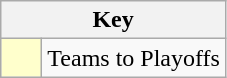<table class="wikitable" style="text-align: center;">
<tr>
<th colspan=2>Key</th>
</tr>
<tr>
<td style="background:#ffc; width:20px;"></td>
<td align=left>Teams to Playoffs</td>
</tr>
</table>
